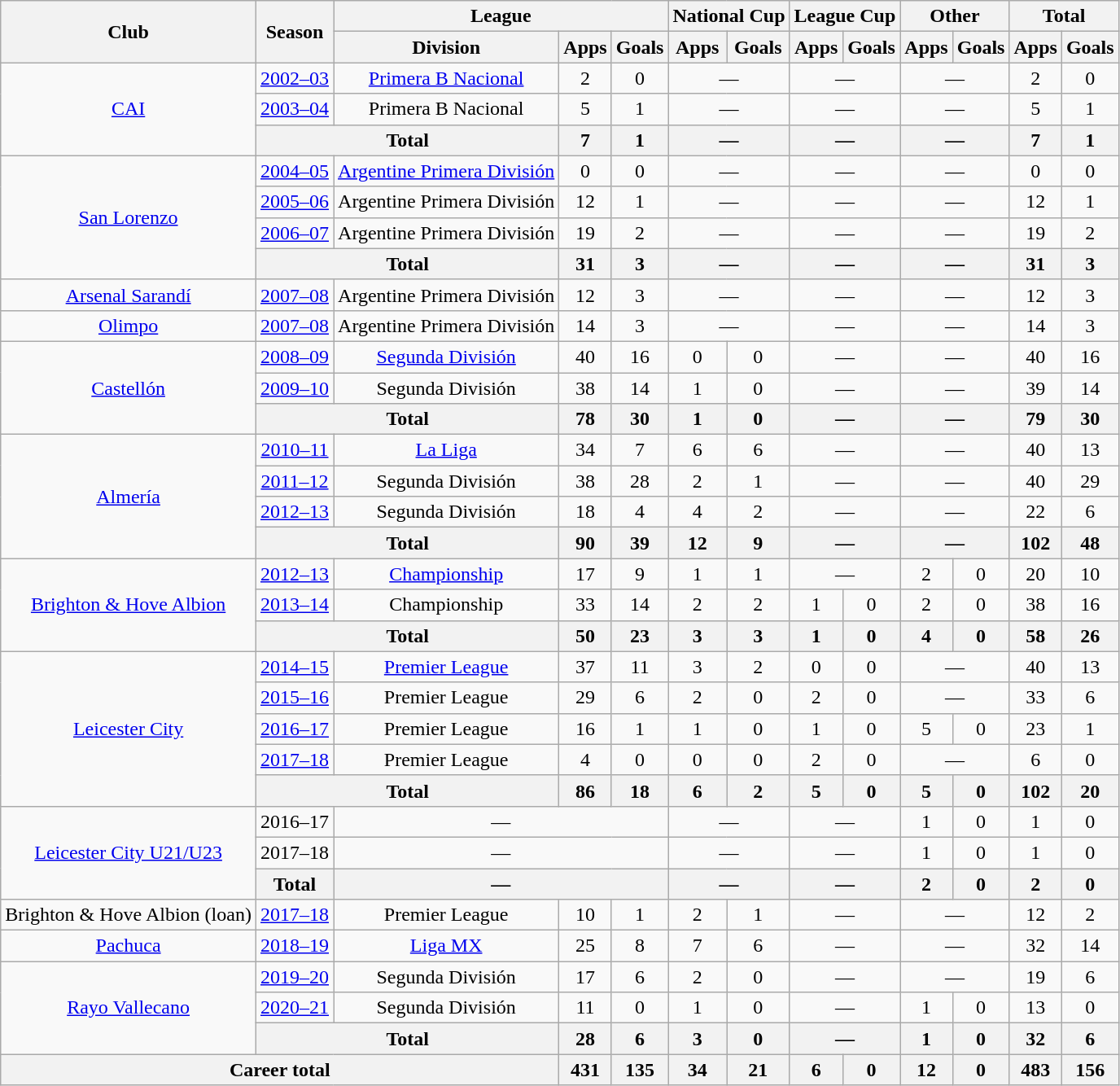<table class=wikitable style="text-align: center">
<tr>
<th rowspan=2>Club</th>
<th rowspan=2>Season</th>
<th colspan=3>League</th>
<th colspan=2>National Cup</th>
<th colspan=2>League Cup</th>
<th colspan=2>Other</th>
<th colspan=2>Total</th>
</tr>
<tr>
<th>Division</th>
<th>Apps</th>
<th>Goals</th>
<th>Apps</th>
<th>Goals</th>
<th>Apps</th>
<th>Goals</th>
<th>Apps</th>
<th>Goals</th>
<th>Apps</th>
<th>Goals</th>
</tr>
<tr>
<td rowspan=3><a href='#'>CAI</a></td>
<td><a href='#'>2002–03</a></td>
<td><a href='#'>Primera B Nacional</a></td>
<td>2</td>
<td>0</td>
<td colspan=2>—</td>
<td colspan=2>—</td>
<td colspan=2>—</td>
<td>2</td>
<td>0</td>
</tr>
<tr>
<td><a href='#'>2003–04</a></td>
<td>Primera B Nacional</td>
<td>5</td>
<td>1</td>
<td colspan=2>—</td>
<td colspan=2>—</td>
<td colspan=2>—</td>
<td>5</td>
<td>1</td>
</tr>
<tr>
<th colspan=2>Total</th>
<th>7</th>
<th>1</th>
<th colspan=2>—</th>
<th colspan=2>—</th>
<th colspan=2>—</th>
<th>7</th>
<th>1</th>
</tr>
<tr>
<td rowspan=4><a href='#'>San Lorenzo</a></td>
<td><a href='#'>2004–05</a></td>
<td><a href='#'>Argentine Primera División</a></td>
<td>0</td>
<td>0</td>
<td colspan=2>—</td>
<td colspan=2>—</td>
<td colspan=2>—</td>
<td>0</td>
<td>0</td>
</tr>
<tr>
<td><a href='#'>2005–06</a></td>
<td>Argentine Primera División</td>
<td>12</td>
<td>1</td>
<td colspan=2>—</td>
<td colspan=2>—</td>
<td colspan=2>—</td>
<td>12</td>
<td>1</td>
</tr>
<tr>
<td><a href='#'>2006–07</a></td>
<td>Argentine Primera División</td>
<td>19</td>
<td>2</td>
<td colspan=2>—</td>
<td colspan=2>—</td>
<td colspan=2>—</td>
<td>19</td>
<td>2</td>
</tr>
<tr>
<th colspan=2>Total</th>
<th>31</th>
<th>3</th>
<th colspan=2>—</th>
<th colspan=2>—</th>
<th colspan=2>—</th>
<th>31</th>
<th>3</th>
</tr>
<tr>
<td><a href='#'>Arsenal Sarandí</a></td>
<td><a href='#'>2007–08</a></td>
<td>Argentine Primera División</td>
<td>12</td>
<td>3</td>
<td colspan=2>—</td>
<td colspan=2>—</td>
<td colspan=2>—</td>
<td>12</td>
<td>3</td>
</tr>
<tr>
<td><a href='#'>Olimpo</a></td>
<td><a href='#'>2007–08</a></td>
<td>Argentine Primera División</td>
<td>14</td>
<td>3</td>
<td colspan=2>—</td>
<td colspan=2>—</td>
<td colspan=2>—</td>
<td>14</td>
<td>3</td>
</tr>
<tr>
<td rowspan=3><a href='#'>Castellón</a></td>
<td><a href='#'>2008–09</a></td>
<td><a href='#'>Segunda División</a></td>
<td>40</td>
<td>16</td>
<td>0</td>
<td>0</td>
<td colspan=2>—</td>
<td colspan=2>—</td>
<td>40</td>
<td>16</td>
</tr>
<tr>
<td><a href='#'>2009–10</a></td>
<td>Segunda División</td>
<td>38</td>
<td>14</td>
<td>1</td>
<td>0</td>
<td colspan=2>—</td>
<td colspan=2>—</td>
<td>39</td>
<td>14</td>
</tr>
<tr>
<th colspan=2>Total</th>
<th>78</th>
<th>30</th>
<th>1</th>
<th>0</th>
<th colspan=2>—</th>
<th colspan=2>—</th>
<th>79</th>
<th>30</th>
</tr>
<tr>
<td rowspan=4><a href='#'>Almería</a></td>
<td><a href='#'>2010–11</a></td>
<td><a href='#'>La Liga</a></td>
<td>34</td>
<td>7</td>
<td>6</td>
<td>6</td>
<td colspan=2>—</td>
<td colspan=2>—</td>
<td>40</td>
<td>13</td>
</tr>
<tr>
<td><a href='#'>2011–12</a></td>
<td>Segunda División</td>
<td>38</td>
<td>28</td>
<td>2</td>
<td>1</td>
<td colspan=2>—</td>
<td colspan=2>—</td>
<td>40</td>
<td>29</td>
</tr>
<tr>
<td><a href='#'>2012–13</a></td>
<td>Segunda División</td>
<td>18</td>
<td>4</td>
<td>4</td>
<td>2</td>
<td colspan=2>—</td>
<td colspan=2>—</td>
<td>22</td>
<td>6</td>
</tr>
<tr>
<th colspan=2>Total</th>
<th>90</th>
<th>39</th>
<th>12</th>
<th>9</th>
<th colspan=2>—</th>
<th colspan=2>—</th>
<th>102</th>
<th>48</th>
</tr>
<tr>
<td rowspan=3><a href='#'>Brighton & Hove Albion</a></td>
<td><a href='#'>2012–13</a></td>
<td><a href='#'>Championship</a></td>
<td>17</td>
<td>9</td>
<td>1</td>
<td>1</td>
<td colspan=2>—</td>
<td>2</td>
<td>0</td>
<td>20</td>
<td>10</td>
</tr>
<tr>
<td><a href='#'>2013–14</a></td>
<td>Championship</td>
<td>33</td>
<td>14</td>
<td>2</td>
<td>2</td>
<td>1</td>
<td>0</td>
<td>2</td>
<td>0</td>
<td>38</td>
<td>16</td>
</tr>
<tr>
<th colspan=2>Total</th>
<th>50</th>
<th>23</th>
<th>3</th>
<th>3</th>
<th>1</th>
<th>0</th>
<th>4</th>
<th>0</th>
<th>58</th>
<th>26</th>
</tr>
<tr>
<td rowspan=5><a href='#'>Leicester City</a></td>
<td><a href='#'>2014–15</a></td>
<td><a href='#'>Premier League</a></td>
<td>37</td>
<td>11</td>
<td>3</td>
<td>2</td>
<td>0</td>
<td>0</td>
<td colspan=2>—</td>
<td>40</td>
<td>13</td>
</tr>
<tr>
<td><a href='#'>2015–16</a></td>
<td>Premier League</td>
<td>29</td>
<td>6</td>
<td>2</td>
<td>0</td>
<td>2</td>
<td>0</td>
<td colspan=2>—</td>
<td>33</td>
<td>6</td>
</tr>
<tr>
<td><a href='#'>2016–17</a></td>
<td>Premier League</td>
<td>16</td>
<td>1</td>
<td>1</td>
<td>0</td>
<td>1</td>
<td>0</td>
<td>5</td>
<td>0</td>
<td>23</td>
<td>1</td>
</tr>
<tr>
<td><a href='#'>2017–18</a></td>
<td>Premier League</td>
<td>4</td>
<td>0</td>
<td>0</td>
<td>0</td>
<td>2</td>
<td>0</td>
<td colspan=2>—</td>
<td>6</td>
<td>0</td>
</tr>
<tr>
<th colspan=2>Total</th>
<th>86</th>
<th>18</th>
<th>6</th>
<th>2</th>
<th>5</th>
<th>0</th>
<th>5</th>
<th>0</th>
<th>102</th>
<th>20</th>
</tr>
<tr>
<td rowspan=3><a href='#'>Leicester City U21/U23</a></td>
<td>2016–17</td>
<td colspan=3>—</td>
<td colspan=2>—</td>
<td colspan=2>—</td>
<td>1</td>
<td>0</td>
<td>1</td>
<td>0</td>
</tr>
<tr>
<td>2017–18</td>
<td colspan=3>—</td>
<td colspan=2>—</td>
<td colspan=2>—</td>
<td>1</td>
<td>0</td>
<td>1</td>
<td>0</td>
</tr>
<tr>
<th>Total</th>
<th colspan=3>—</th>
<th colspan=2>—</th>
<th colspan=2>—</th>
<th>2</th>
<th>0</th>
<th>2</th>
<th>0</th>
</tr>
<tr>
<td>Brighton & Hove Albion (loan)</td>
<td><a href='#'>2017–18</a></td>
<td>Premier League</td>
<td>10</td>
<td>1</td>
<td>2</td>
<td>1</td>
<td colspan=2>—</td>
<td colspan=2>—</td>
<td>12</td>
<td>2</td>
</tr>
<tr>
<td><a href='#'>Pachuca</a></td>
<td><a href='#'>2018–19</a></td>
<td><a href='#'>Liga MX</a></td>
<td>25</td>
<td>8</td>
<td>7</td>
<td>6</td>
<td colspan=2>—</td>
<td colspan=2>—</td>
<td>32</td>
<td>14</td>
</tr>
<tr>
<td rowspan=3><a href='#'>Rayo Vallecano</a></td>
<td><a href='#'>2019–20</a></td>
<td>Segunda División</td>
<td>17</td>
<td>6</td>
<td>2</td>
<td>0</td>
<td colspan=2>—</td>
<td colspan=2>—</td>
<td>19</td>
<td>6</td>
</tr>
<tr>
<td><a href='#'>2020–21</a></td>
<td>Segunda División</td>
<td>11</td>
<td>0</td>
<td>1</td>
<td>0</td>
<td colspan=2>—</td>
<td>1</td>
<td>0</td>
<td>13</td>
<td>0</td>
</tr>
<tr>
<th colspan=2>Total</th>
<th>28</th>
<th>6</th>
<th>3</th>
<th>0</th>
<th colspan=2>—</th>
<th>1</th>
<th>0</th>
<th>32</th>
<th>6</th>
</tr>
<tr>
<th colspan=3>Career total</th>
<th>431</th>
<th>135</th>
<th>34</th>
<th>21</th>
<th>6</th>
<th>0</th>
<th>12</th>
<th>0</th>
<th>483</th>
<th>156</th>
</tr>
</table>
